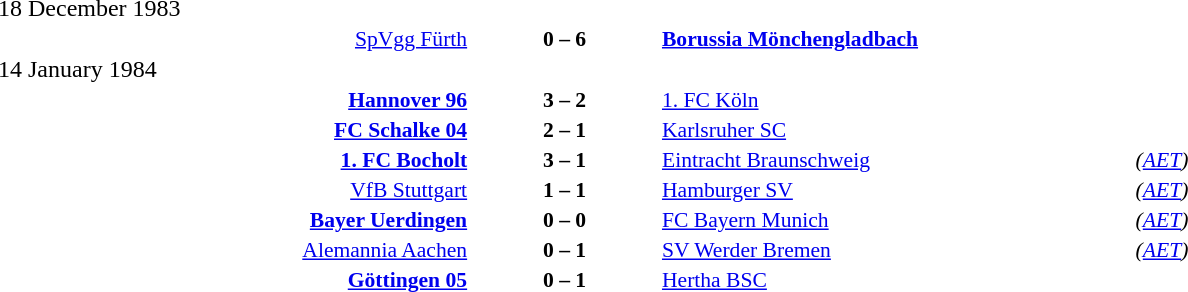<table width=100% cellspacing=1>
<tr>
<th width=25%></th>
<th width=10%></th>
<th width=25%></th>
<th></th>
</tr>
<tr>
<td>18 December 1983</td>
</tr>
<tr style=font-size:90%>
<td align=right><a href='#'>SpVgg Fürth</a></td>
<td align=center><strong>0 – 6</strong></td>
<td><strong><a href='#'>Borussia Mönchengladbach</a></strong></td>
</tr>
<tr>
<td>14 January 1984</td>
</tr>
<tr style=font-size:90%>
<td align=right><strong><a href='#'>Hannover 96</a></strong></td>
<td align=center><strong>3 – 2</strong></td>
<td><a href='#'>1. FC Köln</a></td>
</tr>
<tr style=font-size:90%>
<td align=right><strong><a href='#'>FC Schalke 04</a></strong></td>
<td align=center><strong>2 – 1</strong></td>
<td><a href='#'>Karlsruher SC</a></td>
</tr>
<tr style=font-size:90%>
<td align=right><strong><a href='#'>1. FC Bocholt</a></strong></td>
<td align=center><strong>3 – 1</strong></td>
<td><a href='#'>Eintracht Braunschweig</a></td>
<td><em>(<a href='#'>AET</a>)</em></td>
</tr>
<tr style=font-size:90%>
<td align=right><a href='#'>VfB Stuttgart</a></td>
<td align=center><strong>1 – 1</strong></td>
<td><a href='#'>Hamburger SV</a></td>
<td><em>(<a href='#'>AET</a>)</em></td>
</tr>
<tr style=font-size:90%>
<td align=right><strong><a href='#'>Bayer Uerdingen</a></strong></td>
<td align=center><strong>0 – 0</strong></td>
<td><a href='#'>FC Bayern Munich</a></td>
<td><em>(<a href='#'>AET</a>)</em></td>
</tr>
<tr style=font-size:90%>
<td align=right><a href='#'>Alemannia Aachen</a></td>
<td align=center><strong>0 – 1</strong></td>
<td><a href='#'>SV Werder Bremen</a></td>
<td><em>(<a href='#'>AET</a>)</em></td>
</tr>
<tr style=font-size:90%>
<td align=right><strong><a href='#'>Göttingen 05</a></strong></td>
<td align=center><strong>0 – 1</strong></td>
<td><a href='#'>Hertha BSC</a></td>
</tr>
</table>
